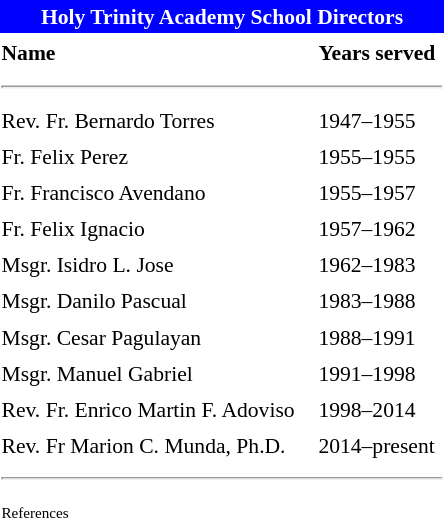<table class="toccolours" style="float:right; margin-left:1em; font-size:90%; line-height:1.4em; width:300px;">
<tr>
<th colspan="2" style="text-align:center; background:blue; color:white;"><strong>Holy Trinity Academy School Directors</strong></th>
</tr>
<tr>
<td><strong>Name</strong></td>
<td><strong>Years served</strong></td>
</tr>
<tr>
<td colspan="2"><hr></td>
</tr>
<tr>
<td>Rev. Fr. Bernardo Torres</td>
<td>1947–1955</td>
</tr>
<tr>
<td>Fr. Felix Perez</td>
<td>1955–1955</td>
</tr>
<tr>
<td>Fr. Francisco Avendano</td>
<td>1955–1957</td>
</tr>
<tr>
<td>Fr. Felix Ignacio</td>
<td>1957–1962</td>
</tr>
<tr>
<td>Msgr. Isidro L. Jose</td>
<td>1962–1983</td>
</tr>
<tr>
<td>Msgr. Danilo Pascual</td>
<td>1983–1988</td>
</tr>
<tr>
<td>Msgr. Cesar Pagulayan</td>
<td>1988–1991</td>
</tr>
<tr>
<td>Msgr. Manuel Gabriel</td>
<td>1991–1998</td>
</tr>
<tr>
<td>Rev. Fr. Enrico Martin F. Adoviso</td>
<td>1998–2014</td>
</tr>
<tr>
<td>Rev. Fr Marion C. Munda, Ph.D.</td>
<td>2014–present</td>
</tr>
<tr>
<td colspan="2"><hr></td>
</tr>
<tr>
<td style="font-size:70%">References</td>
<td></td>
</tr>
</table>
